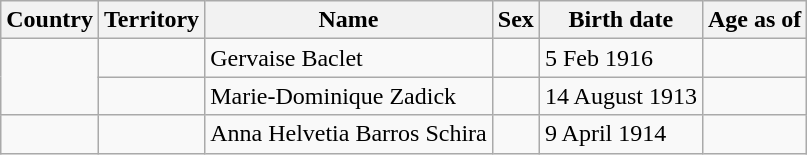<table class="wikitable sortable">
<tr>
<th>Country</th>
<th>Territory</th>
<th>Name</th>
<th>Sex</th>
<th>Birth date</th>
<th>Age as of </th>
</tr>
<tr>
<td rowspan=2></td>
<td></td>
<td>Gervaise Baclet</td>
<td></td>
<td class=nowrap>5 Feb 1916</td>
<td></td>
</tr>
<tr>
<td></td>
<td>Marie-Dominique Zadick</td>
<td></td>
<td class=nowrap>14 August 1913</td>
<td></td>
</tr>
<tr>
<td></td>
<td></td>
<td>Anna Helvetia Barros Schira</td>
<td></td>
<td class=nowrap>9 April 1914</td>
<td></td>
</tr>
</table>
